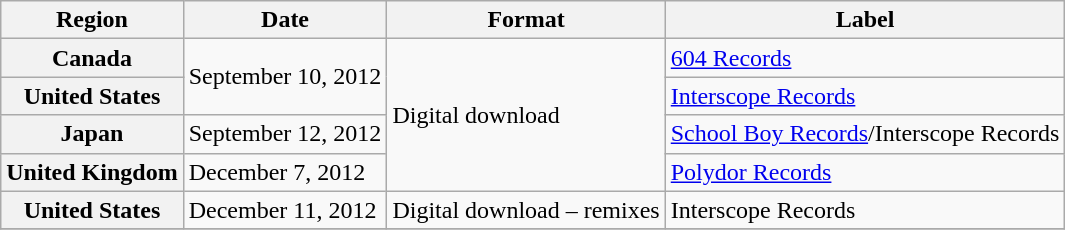<table class="wikitable sortable plainrowheaders">
<tr>
<th>Region</th>
<th>Date</th>
<th>Format</th>
<th>Label</th>
</tr>
<tr>
<th scope="row">Canada</th>
<td rowspan="2">September 10, 2012</td>
<td rowspan="4">Digital download</td>
<td><a href='#'>604 Records</a></td>
</tr>
<tr>
<th scope="row">United States</th>
<td><a href='#'>Interscope Records</a></td>
</tr>
<tr>
<th scope="row">Japan</th>
<td>September 12, 2012</td>
<td><a href='#'>School Boy Records</a>/Interscope Records</td>
</tr>
<tr>
<th scope="row">United Kingdom</th>
<td>December 7, 2012</td>
<td><a href='#'>Polydor Records</a></td>
</tr>
<tr>
<th scope="row">United States</th>
<td>December 11, 2012</td>
<td>Digital download – remixes</td>
<td>Interscope Records</td>
</tr>
<tr>
</tr>
</table>
